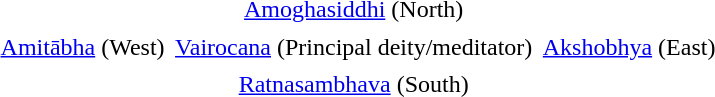<table cellspacing="5" style="margin-left: auto; margin-right: auto; border: none">
<tr>
<td></td>
<td style="text-align:center;"><a href='#'>Amoghasiddhi</a> (North)</td>
<td></td>
</tr>
<tr>
<td style="text-align:center;"><a href='#'>Amitābha</a> (West)</td>
<td style="text-align:center;"><a href='#'>Vairocana</a> (Principal deity/meditator)</td>
<td style="text-align:center;"><a href='#'>Akshobhya</a> (East)</td>
</tr>
<tr>
<td></td>
<td style="text-align:center;"><a href='#'>Ratnasambhava</a> (South)</td>
<td></td>
</tr>
</table>
